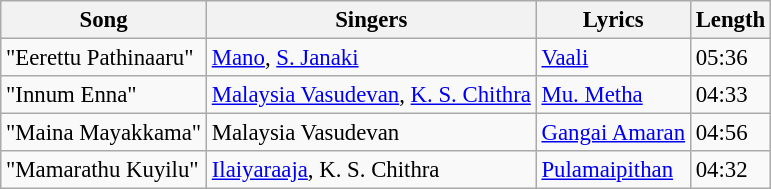<table class="wikitable" style="font-size:95%;">
<tr>
<th>Song</th>
<th>Singers</th>
<th>Lyrics</th>
<th>Length</th>
</tr>
<tr>
<td>"Eerettu Pathinaaru"</td>
<td><a href='#'>Mano</a>, <a href='#'>S. Janaki</a></td>
<td><a href='#'>Vaali</a></td>
<td>05:36</td>
</tr>
<tr>
<td>"Innum Enna"</td>
<td><a href='#'>Malaysia Vasudevan</a>, <a href='#'>K. S. Chithra</a></td>
<td><a href='#'>Mu. Metha</a></td>
<td>04:33</td>
</tr>
<tr>
<td>"Maina Mayakkama"</td>
<td>Malaysia Vasudevan</td>
<td><a href='#'>Gangai Amaran</a></td>
<td>04:56</td>
</tr>
<tr>
<td>"Mamarathu Kuyilu"</td>
<td><a href='#'>Ilaiyaraaja</a>, K. S. Chithra</td>
<td><a href='#'>Pulamaipithan</a></td>
<td>04:32</td>
</tr>
</table>
